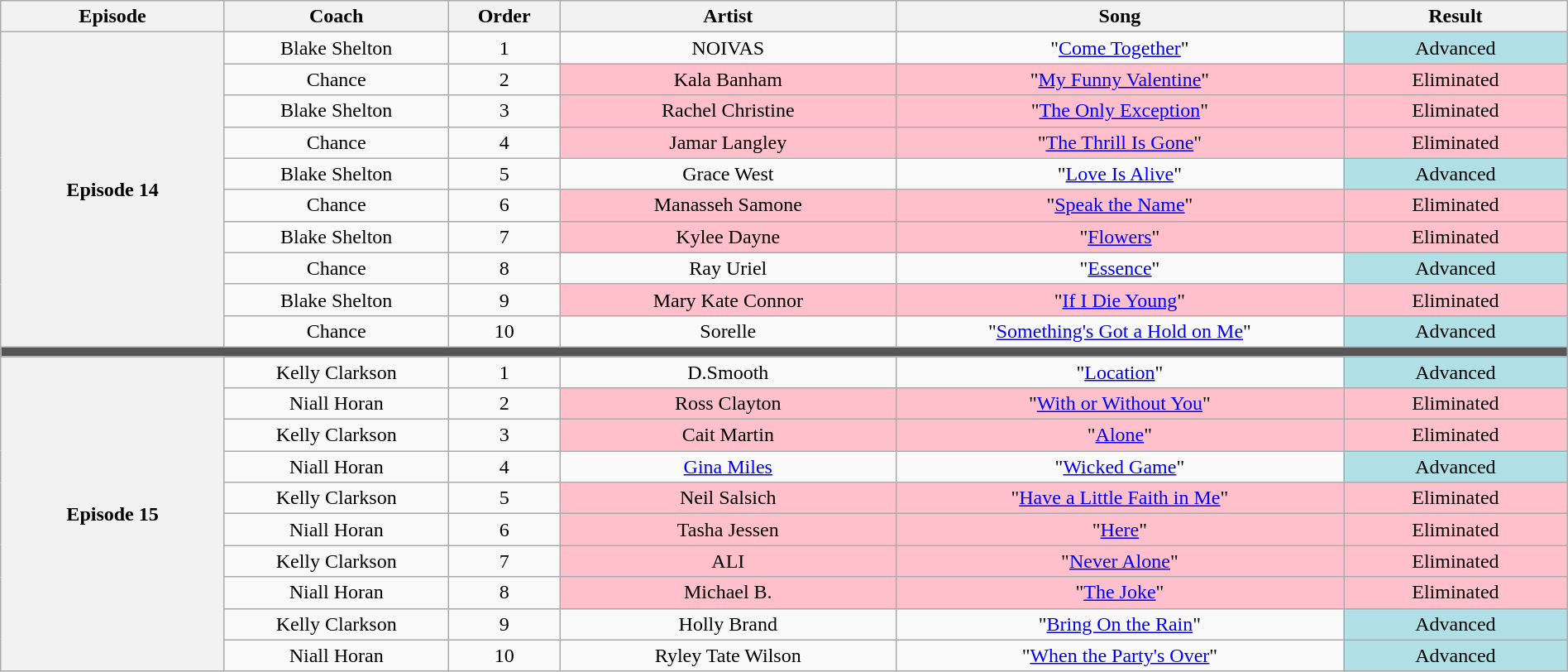<table class="wikitable" style="text-align:center; width:100%">
<tr>
<th style="width:10%">Episode</th>
<th style="width:10%">Coach</th>
<th style="width:05%">Order</th>
<th style="width:15%">Artist</th>
<th style="width:20%">Song</th>
<th style="width:10%">Result</th>
</tr>
<tr>
<th rowspan="10">Episode 14<br></th>
<td>Blake Shelton</td>
<td>1</td>
<td>NOIVAS</td>
<td>"<a href='#'>Come Together</a>"</td>
<td style="background:#B0E0E6">Advanced</td>
</tr>
<tr>
<td>Chance</td>
<td>2</td>
<td style="background:pink">Kala Banham</td>
<td style="background:pink">"<a href='#'>My Funny Valentine</a>"</td>
<td style="background:pink">Eliminated</td>
</tr>
<tr>
<td>Blake Shelton</td>
<td>3</td>
<td style="background:pink">Rachel Christine</td>
<td style="background:pink">"<a href='#'>The Only Exception</a>"</td>
<td style="background:pink">Eliminated</td>
</tr>
<tr>
<td>Chance</td>
<td>4</td>
<td style="background:pink">Jamar Langley</td>
<td style="background:pink">"<a href='#'>The Thrill Is Gone</a>"</td>
<td style="background:pink">Eliminated</td>
</tr>
<tr>
<td>Blake Shelton</td>
<td>5</td>
<td>Grace West</td>
<td>"<a href='#'>Love Is Alive</a>"</td>
<td style="background:#B0E0E6">Advanced</td>
</tr>
<tr>
<td>Chance</td>
<td>6</td>
<td style="background:pink">Manasseh Samone</td>
<td style="background:pink">"<a href='#'>Speak the Name</a>"</td>
<td style="background:pink">Eliminated</td>
</tr>
<tr>
<td>Blake Shelton</td>
<td>7</td>
<td style="background:pink">Kylee Dayne</td>
<td style="background:pink">"<a href='#'>Flowers</a>"</td>
<td style="background:pink">Eliminated</td>
</tr>
<tr>
<td>Chance</td>
<td>8</td>
<td>Ray Uriel</td>
<td>"<a href='#'>Essence</a>"</td>
<td style="background:#B0E0E6">Advanced</td>
</tr>
<tr>
<td>Blake Shelton</td>
<td>9</td>
<td style="background:pink">Mary Kate Connor</td>
<td style="background:pink">"<a href='#'>If I Die Young</a>"</td>
<td style="background:pink">Eliminated</td>
</tr>
<tr>
<td>Chance</td>
<td>10</td>
<td>Sorelle</td>
<td>"<a href='#'>Something's Got a Hold on Me</a>"</td>
<td style="background:#B0E0E6">Advanced</td>
</tr>
<tr>
<td colspan="6" style="background:#555"></td>
</tr>
<tr>
<th rowspan="10">Episode 15<br></th>
<td>Kelly Clarkson</td>
<td>1</td>
<td>D.Smooth</td>
<td>"<a href='#'>Location</a>"</td>
<td style="background:#B0E0E6">Advanced</td>
</tr>
<tr>
<td>Niall Horan</td>
<td>2</td>
<td style="background:pink">Ross Clayton</td>
<td style="background:pink">"<a href='#'>With or Without You</a>"</td>
<td style="background:pink">Eliminated</td>
</tr>
<tr>
<td>Kelly Clarkson</td>
<td>3</td>
<td style="background:pink">Cait Martin</td>
<td style="background:pink">"<a href='#'>Alone</a>"</td>
<td style="background:pink">Eliminated</td>
</tr>
<tr>
<td>Niall Horan</td>
<td>4</td>
<td><a href='#'>Gina Miles</a></td>
<td>"<a href='#'>Wicked Game</a>"</td>
<td style="background:#B0E0E6">Advanced</td>
</tr>
<tr>
<td>Kelly Clarkson</td>
<td>5</td>
<td style="background:pink">Neil Salsich</td>
<td style="background:pink">"<a href='#'>Have a Little Faith in Me</a>"</td>
<td style="background:pink">Eliminated</td>
</tr>
<tr>
<td>Niall Horan</td>
<td>6</td>
<td style="background:pink">Tasha Jessen</td>
<td style="background:pink">"<a href='#'>Here</a>"</td>
<td style="background:pink">Eliminated</td>
</tr>
<tr>
<td>Kelly Clarkson</td>
<td>7</td>
<td style="background:pink">ALI</td>
<td style="background:pink">"<a href='#'>Never Alone</a>"</td>
<td style="background:pink">Eliminated</td>
</tr>
<tr>
<td>Niall Horan</td>
<td>8</td>
<td style="background:pink">Michael B.</td>
<td style="background:pink">"<a href='#'>The Joke</a>"</td>
<td style="background:pink">Eliminated</td>
</tr>
<tr>
<td>Kelly Clarkson</td>
<td>9</td>
<td>Holly Brand</td>
<td>"<a href='#'>Bring On the Rain</a>"</td>
<td style="background:#B0E0E6">Advanced</td>
</tr>
<tr>
<td>Niall Horan</td>
<td>10</td>
<td>Ryley Tate Wilson</td>
<td>"<a href='#'>When the Party's Over</a>"</td>
<td style="background:#B0E0E6">Advanced</td>
</tr>
</table>
